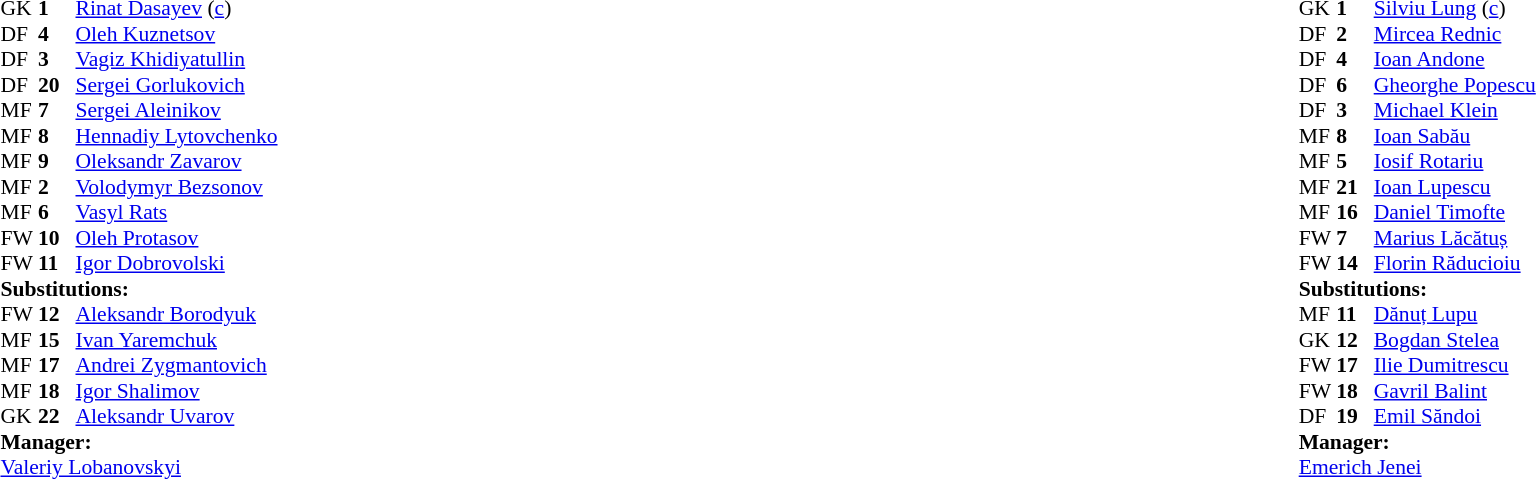<table width="100%">
<tr>
<td valign="top" width="50%"><br><table style="font-size: 90%" cellspacing="0" cellpadding="0">
<tr>
<th width="25"></th>
<th width="25"></th>
</tr>
<tr>
<td>GK</td>
<td><strong>1</strong></td>
<td><a href='#'>Rinat Dasayev</a> (<a href='#'>c</a>)</td>
</tr>
<tr>
<td>DF</td>
<td><strong>4</strong></td>
<td><a href='#'>Oleh Kuznetsov</a></td>
</tr>
<tr>
<td>DF</td>
<td><strong>3</strong></td>
<td><a href='#'>Vagiz Khidiyatullin</a></td>
<td></td>
</tr>
<tr>
<td>DF</td>
<td><strong>20</strong></td>
<td><a href='#'>Sergei Gorlukovich</a></td>
</tr>
<tr>
<td>MF</td>
<td><strong>7</strong></td>
<td><a href='#'>Sergei Aleinikov</a></td>
</tr>
<tr>
<td>MF</td>
<td><strong>8</strong></td>
<td><a href='#'>Hennadiy Lytovchenko</a></td>
<td></td>
<td></td>
</tr>
<tr>
<td>MF</td>
<td><strong>9</strong></td>
<td><a href='#'>Oleksandr Zavarov</a></td>
</tr>
<tr>
<td>MF</td>
<td><strong>2</strong></td>
<td><a href='#'>Volodymyr Bezsonov</a></td>
</tr>
<tr>
<td>MF</td>
<td><strong>6</strong></td>
<td><a href='#'>Vasyl Rats</a></td>
</tr>
<tr>
<td>FW</td>
<td><strong>10</strong></td>
<td><a href='#'>Oleh Protasov</a></td>
</tr>
<tr>
<td>FW</td>
<td><strong>11</strong></td>
<td><a href='#'>Igor Dobrovolski</a></td>
<td></td>
<td></td>
</tr>
<tr>
<td colspan=3><strong>Substitutions:</strong></td>
</tr>
<tr>
<td>FW</td>
<td><strong>12</strong></td>
<td><a href='#'>Aleksandr Borodyuk</a></td>
<td></td>
<td></td>
</tr>
<tr>
<td>MF</td>
<td><strong>15</strong></td>
<td><a href='#'>Ivan Yaremchuk</a></td>
<td></td>
<td></td>
</tr>
<tr>
<td>MF</td>
<td><strong>17</strong></td>
<td><a href='#'>Andrei Zygmantovich</a></td>
</tr>
<tr>
<td>MF</td>
<td><strong>18</strong></td>
<td><a href='#'>Igor Shalimov</a></td>
</tr>
<tr>
<td>GK</td>
<td><strong>22</strong></td>
<td><a href='#'>Aleksandr Uvarov</a></td>
</tr>
<tr>
<td colspan=3><strong>Manager:</strong></td>
</tr>
<tr>
<td colspan="4"><a href='#'>Valeriy Lobanovskyi</a></td>
</tr>
</table>
</td>
<td valign="top" width="50%"><br><table style="font-size: 90%" cellspacing="0" cellpadding="0" align=center>
<tr>
<th width="25"></th>
<th width="25"></th>
</tr>
<tr>
<td>GK</td>
<td><strong>1</strong></td>
<td><a href='#'>Silviu Lung</a> (<a href='#'>c</a>)</td>
</tr>
<tr>
<td>DF</td>
<td><strong>2</strong></td>
<td><a href='#'>Mircea Rednic</a></td>
</tr>
<tr>
<td>DF</td>
<td><strong>4</strong></td>
<td><a href='#'>Ioan Andone</a></td>
</tr>
<tr>
<td>DF</td>
<td><strong>6</strong></td>
<td><a href='#'>Gheorghe Popescu</a></td>
</tr>
<tr>
<td>DF</td>
<td><strong>3</strong></td>
<td><a href='#'>Michael Klein</a></td>
</tr>
<tr>
<td>MF</td>
<td><strong>8</strong></td>
<td><a href='#'>Ioan Sabău</a></td>
</tr>
<tr>
<td>MF</td>
<td><strong>5</strong></td>
<td><a href='#'>Iosif Rotariu</a></td>
</tr>
<tr>
<td>MF</td>
<td><strong>21</strong></td>
<td><a href='#'>Ioan Lupescu</a></td>
</tr>
<tr>
<td>MF</td>
<td><strong>16</strong></td>
<td><a href='#'>Daniel Timofte</a></td>
</tr>
<tr>
<td>FW</td>
<td><strong>7</strong></td>
<td><a href='#'>Marius Lăcătuș</a></td>
<td></td>
<td></td>
</tr>
<tr>
<td>FW</td>
<td><strong>14</strong></td>
<td><a href='#'>Florin Răducioiu</a></td>
<td></td>
<td></td>
</tr>
<tr>
<td colspan=3><strong>Substitutions:</strong></td>
</tr>
<tr>
<td>MF</td>
<td><strong>11</strong></td>
<td><a href='#'>Dănuț Lupu</a></td>
</tr>
<tr>
<td>GK</td>
<td><strong>12</strong></td>
<td><a href='#'>Bogdan Stelea</a></td>
</tr>
<tr>
<td>FW</td>
<td><strong>17</strong></td>
<td><a href='#'>Ilie Dumitrescu</a></td>
<td></td>
<td></td>
</tr>
<tr>
<td>FW</td>
<td><strong>18</strong></td>
<td><a href='#'>Gavril Balint</a></td>
<td></td>
<td></td>
</tr>
<tr>
<td>DF</td>
<td><strong>19</strong></td>
<td><a href='#'>Emil Săndoi</a></td>
</tr>
<tr>
<td colspan=3><strong>Manager:</strong></td>
</tr>
<tr>
<td colspan="4"><a href='#'>Emerich Jenei</a></td>
</tr>
</table>
</td>
</tr>
</table>
